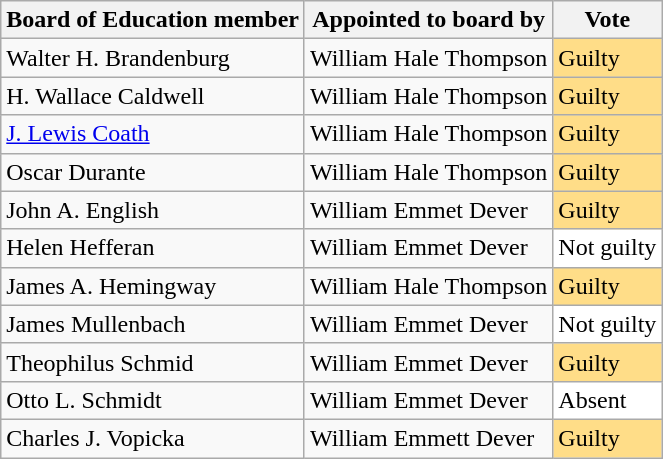<table class="wikitable sortable mw-collapsible">
<tr>
<th>Board of Education member</th>
<th>Appointed to board by</th>
<th>Vote</th>
</tr>
<tr>
<td>Walter H. Brandenburg</td>
<td>William Hale Thompson</td>
<td style="background:#ffdd88;">Guilty</td>
</tr>
<tr>
<td>H. Wallace Caldwell</td>
<td>William Hale Thompson</td>
<td style="background:#ffdd88;">Guilty</td>
</tr>
<tr>
<td><a href='#'>J. Lewis Coath</a></td>
<td>William Hale Thompson</td>
<td style="background:#ffdd88;">Guilty</td>
</tr>
<tr>
<td>Oscar Durante</td>
<td>William Hale Thompson</td>
<td style="background:#ffdd88;">Guilty</td>
</tr>
<tr>
<td>John A. English</td>
<td>William Emmet Dever</td>
<td style="background:#ffdd88;">Guilty</td>
</tr>
<tr>
<td>Helen Hefferan</td>
<td>William Emmet Dever</td>
<td style="background:#fff;">Not guilty</td>
</tr>
<tr>
<td>James A. Hemingway</td>
<td>William Hale Thompson</td>
<td style="background:#ffdd88;">Guilty</td>
</tr>
<tr>
<td>James Mullenbach</td>
<td>William Emmet Dever</td>
<td style="background:#fff;">Not guilty</td>
</tr>
<tr>
<td>Theophilus Schmid</td>
<td>William Emmet Dever</td>
<td style="background:#ffdd88;">Guilty</td>
</tr>
<tr>
<td>Otto L. Schmidt</td>
<td>William Emmet Dever</td>
<td style="background:#fff;">Absent</td>
</tr>
<tr>
<td>Charles J. Vopicka</td>
<td>William Emmett Dever</td>
<td style="background:#ffdd88;">Guilty</td>
</tr>
</table>
